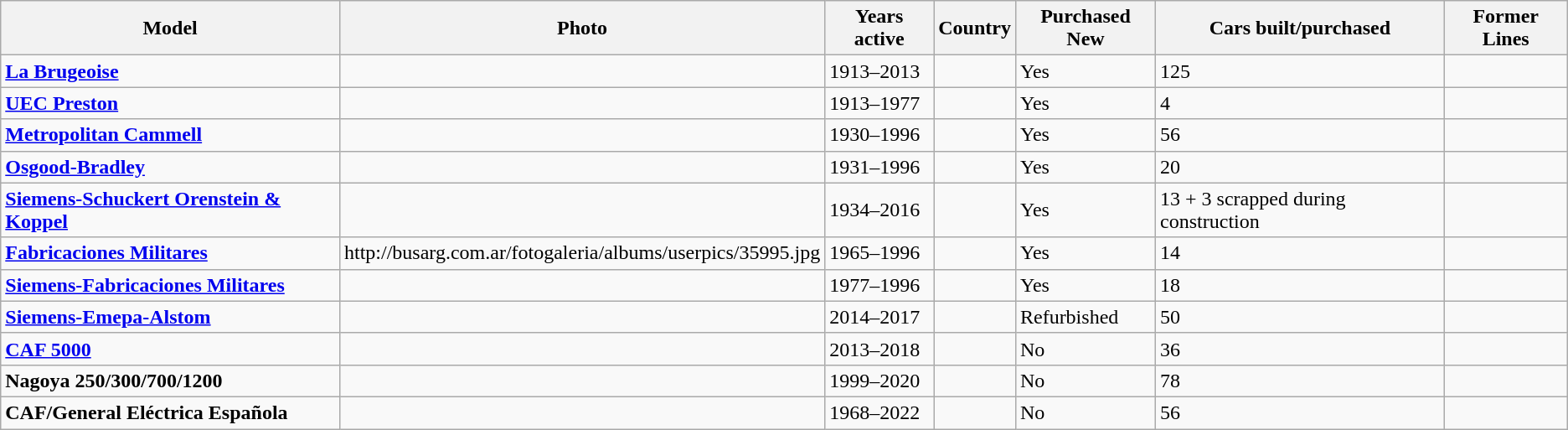<table class="wikitable sortable">
<tr>
<th>Model</th>
<th>Photo</th>
<th>Years active</th>
<th>Country</th>
<th>Purchased New</th>
<th>Cars built/purchased</th>
<th>Former Lines</th>
</tr>
<tr>
<td><strong><a href='#'>La Brugeoise</a></strong></td>
<td></td>
<td>1913–2013</td>
<td></td>
<td>Yes</td>
<td>125</td>
<td> </td>
</tr>
<tr>
<td><strong><a href='#'>UEC Preston</a></strong></td>
<td></td>
<td>1913–1977</td>
<td></td>
<td>Yes</td>
<td>4</td>
<td></td>
</tr>
<tr>
<td><strong><a href='#'>Metropolitan Cammell</a></strong></td>
<td></td>
<td>1930–1996</td>
<td></td>
<td>Yes</td>
<td>56</td>
<td></td>
</tr>
<tr>
<td><strong><a href='#'>Osgood-Bradley</a></strong></td>
<td></td>
<td>1931–1996</td>
<td></td>
<td>Yes</td>
<td>20</td>
<td></td>
</tr>
<tr>
<td><strong><a href='#'>Siemens-Schuckert Orenstein & Koppel</a></strong></td>
<td></td>
<td>1934–2016</td>
<td> </td>
<td>Yes</td>
<td>13 + 3 scrapped during construction</td>
<td>   </td>
</tr>
<tr>
<td><strong><a href='#'>Fabricaciones Militares</a></strong></td>
<td>http://busarg.com.ar/fotogaleria/albums/userpics/35995.jpg  </td>
<td>1965–1996</td>
<td></td>
<td>Yes</td>
<td>14</td>
<td></td>
</tr>
<tr>
<td><strong><a href='#'>Siemens-Fabricaciones Militares</a></strong></td>
<td></td>
<td>1977–1996</td>
<td></td>
<td>Yes</td>
<td>18</td>
<td></td>
</tr>
<tr>
<td><strong><a href='#'>Siemens-Emepa-Alstom</a></strong></td>
<td></td>
<td>2014–2017</td>
<td> </td>
<td>Refurbished</td>
<td>50</td>
<td> </td>
</tr>
<tr>
<td><strong><a href='#'>CAF 5000</a></strong></td>
<td></td>
<td>2013–2018</td>
<td></td>
<td>No</td>
<td>36</td>
<td></td>
</tr>
<tr>
<td><strong>Nagoya 250/300/700/1200</strong></td>
<td></td>
<td>1999–2020</td>
<td></td>
<td>No</td>
<td>78</td>
<td></td>
</tr>
<tr>
<td><strong>CAF/General Eléctrica Española</strong></td>
<td></td>
<td>1968–2022</td>
<td></td>
<td>No</td>
<td>56</td>
<td></td>
</tr>
</table>
